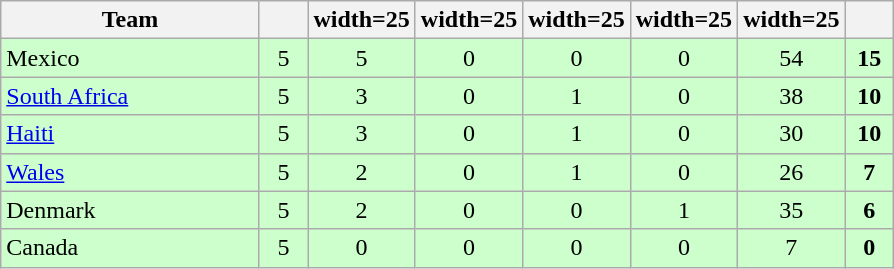<table class="wikitable sortable" style="text-align: center;">
<tr>
<th width=165>Team</th>
<th width=25></th>
<th>width=25</th>
<th>width=25</th>
<th>width=25</th>
<th>width=25</th>
<th>width=25</th>
<th width=25></th>
</tr>
<tr style="background:#ccffcc;">
<td style="text-align:left;"> Mexico</td>
<td>5</td>
<td>5</td>
<td>0</td>
<td>0</td>
<td>0</td>
<td>54</td>
<td><strong>15</strong></td>
</tr>
<tr style="background:#ccffcc;">
<td style="text-align:left;"> <a href='#'>South Africa</a></td>
<td>5</td>
<td>3</td>
<td>0</td>
<td>1</td>
<td>0</td>
<td>38</td>
<td><strong>10</strong></td>
</tr>
<tr style="background:#ccffcc;">
<td style="text-align:left;"> <a href='#'>Haiti</a></td>
<td>5</td>
<td>3</td>
<td>0</td>
<td>1</td>
<td>0</td>
<td>30</td>
<td><strong>10</strong></td>
</tr>
<tr style="background:#ccffcc;">
<td style="text-align:left;"> <a href='#'>Wales</a></td>
<td>5</td>
<td>2</td>
<td>0</td>
<td>1</td>
<td>0</td>
<td>26</td>
<td><strong>7</strong></td>
</tr>
<tr style="background:#ccffcc;">
<td style="text-align:left;"> Denmark</td>
<td>5</td>
<td>2</td>
<td>0</td>
<td>0</td>
<td>1</td>
<td>35</td>
<td><strong>6</strong></td>
</tr>
<tr style="background:#ccffcc;">
<td style="text-align:left;"> Canada</td>
<td>5</td>
<td>0</td>
<td>0</td>
<td>0</td>
<td>0</td>
<td>7</td>
<td><strong>0</strong></td>
</tr>
</table>
